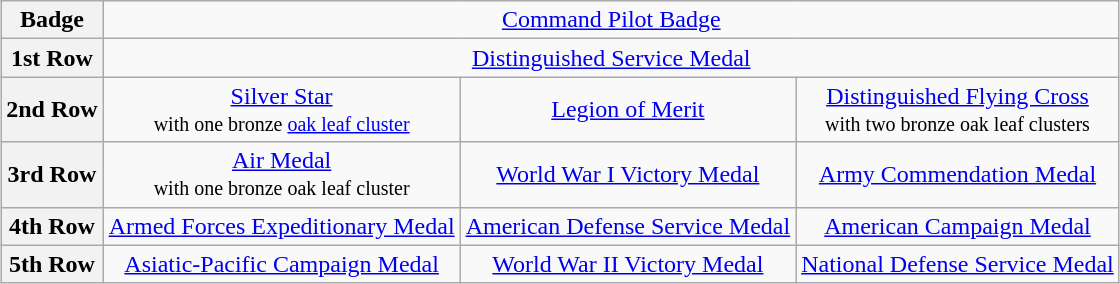<table class="wikitable" style="margin:1em auto; text-align:center;">
<tr>
<th>Badge</th>
<td colspan="3"><a href='#'>Command Pilot Badge</a></td>
</tr>
<tr>
<th>1st Row</th>
<td colspan="3"><a href='#'>Distinguished Service Medal</a></td>
</tr>
<tr>
<th>2nd Row</th>
<td><a href='#'>Silver Star</a><br><small>with one bronze <a href='#'>oak leaf cluster</a></small></td>
<td><a href='#'>Legion of Merit</a></td>
<td><a href='#'>Distinguished Flying Cross</a><br><small>with two bronze oak leaf clusters</small></td>
</tr>
<tr>
<th>3rd Row</th>
<td><a href='#'>Air Medal</a><br><small>with one bronze oak leaf cluster</small></td>
<td><a href='#'>World War I Victory Medal</a></td>
<td><a href='#'>Army Commendation Medal</a></td>
</tr>
<tr>
<th>4th Row</th>
<td><a href='#'>Armed Forces Expeditionary Medal </a></td>
<td><a href='#'>American Defense Service Medal</a></td>
<td><a href='#'>American Campaign Medal</a></td>
</tr>
<tr>
<th>5th Row</th>
<td><a href='#'>Asiatic-Pacific Campaign Medal</a></td>
<td><a href='#'>World War II Victory Medal</a></td>
<td><a href='#'>National Defense Service Medal</a></td>
</tr>
</table>
